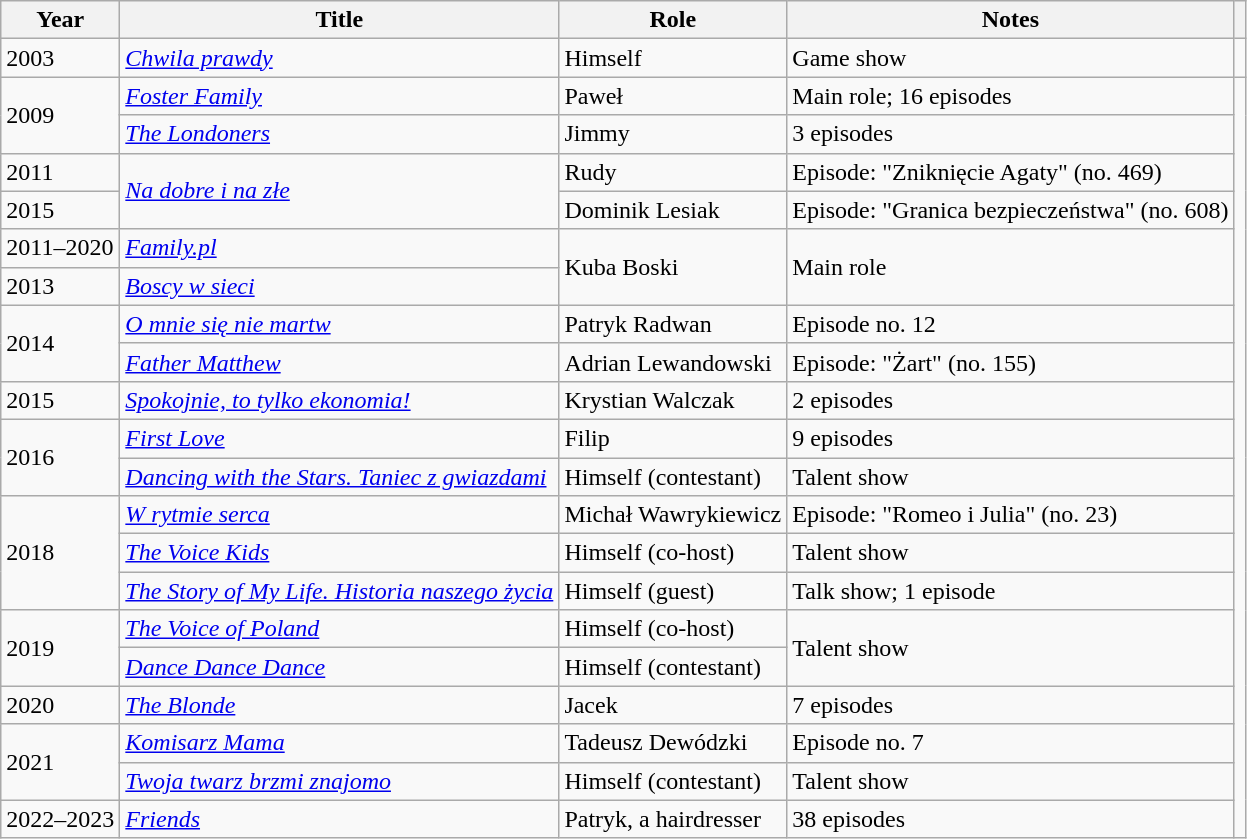<table class="wikitable plainrowheaders sortable">
<tr>
<th scope="col">Year</th>
<th scope="col">Title</th>
<th scope="col">Role</th>
<th scope="col" class="unsortable">Notes</th>
<th scope="col" class="unsortable"></th>
</tr>
<tr>
<td>2003</td>
<td><em><a href='#'>Chwila prawdy</a></em></td>
<td>Himself</td>
<td>Game show</td>
<td></td>
</tr>
<tr>
<td rowspan=2>2009</td>
<td><em><a href='#'>Foster Family</a></em></td>
<td>Paweł</td>
<td>Main role; 16 episodes</td>
<td rowspan=20></td>
</tr>
<tr>
<td><em><a href='#'>The Londoners</a></em></td>
<td>Jimmy</td>
<td>3 episodes</td>
</tr>
<tr>
<td>2011</td>
<td rowspan=2><em><a href='#'>Na dobre i na złe</a></em></td>
<td>Rudy</td>
<td>Episode: "Zniknięcie Agaty" (no. 469)</td>
</tr>
<tr>
<td>2015</td>
<td>Dominik Lesiak</td>
<td>Episode: "Granica bezpieczeństwa" (no. 608)</td>
</tr>
<tr>
<td>2011–2020</td>
<td><em><a href='#'>Family.pl</a></em></td>
<td rowspan=2>Kuba Boski</td>
<td rowspan=2>Main role</td>
</tr>
<tr>
<td>2013</td>
<td><em><a href='#'>Boscy w sieci</a></em></td>
</tr>
<tr>
<td rowspan=2>2014</td>
<td><em><a href='#'>O mnie się nie martw</a></em></td>
<td>Patryk Radwan</td>
<td>Episode no. 12</td>
</tr>
<tr>
<td><em><a href='#'>Father Matthew</a></em></td>
<td>Adrian Lewandowski</td>
<td>Episode: "Żart" (no. 155)</td>
</tr>
<tr>
<td>2015</td>
<td><em><a href='#'>Spokojnie, to tylko ekonomia!</a></em></td>
<td>Krystian Walczak</td>
<td>2 episodes</td>
</tr>
<tr>
<td rowspan=2>2016</td>
<td><em><a href='#'>First Love</a></em></td>
<td>Filip</td>
<td>9 episodes</td>
</tr>
<tr>
<td><em><a href='#'>Dancing with the Stars. Taniec z gwiazdami</a></em></td>
<td>Himself (contestant)</td>
<td>Talent show</td>
</tr>
<tr>
<td rowspan=3>2018</td>
<td><em><a href='#'>W rytmie serca</a></em></td>
<td>Michał Wawrykiewicz</td>
<td>Episode: "Romeo i Julia" (no. 23)</td>
</tr>
<tr>
<td><em><a href='#'>The Voice Kids</a></em></td>
<td>Himself (co-host)</td>
<td>Talent show</td>
</tr>
<tr>
<td><em><a href='#'>The Story of My Life. Historia naszego życia</a></em></td>
<td>Himself (guest)</td>
<td>Talk show; 1 episode</td>
</tr>
<tr>
<td rowspan=2>2019</td>
<td><em><a href='#'>The Voice of Poland</a></em></td>
<td>Himself (co-host)</td>
<td rowspan=2>Talent show</td>
</tr>
<tr>
<td><em><a href='#'>Dance Dance Dance</a></em></td>
<td>Himself (contestant)</td>
</tr>
<tr>
<td>2020</td>
<td><em><a href='#'>The Blonde</a></em></td>
<td>Jacek</td>
<td>7 episodes</td>
</tr>
<tr>
<td rowspan=2>2021</td>
<td><em><a href='#'>Komisarz Mama</a></em></td>
<td>Tadeusz Dewódzki</td>
<td>Episode no. 7</td>
</tr>
<tr>
<td><em><a href='#'>Twoja twarz brzmi znajomo</a></em></td>
<td>Himself (contestant)</td>
<td>Talent show</td>
</tr>
<tr>
<td>2022–2023</td>
<td><em><a href='#'>Friends</a></em></td>
<td>Patryk, a hairdresser</td>
<td>38 episodes</td>
</tr>
</table>
